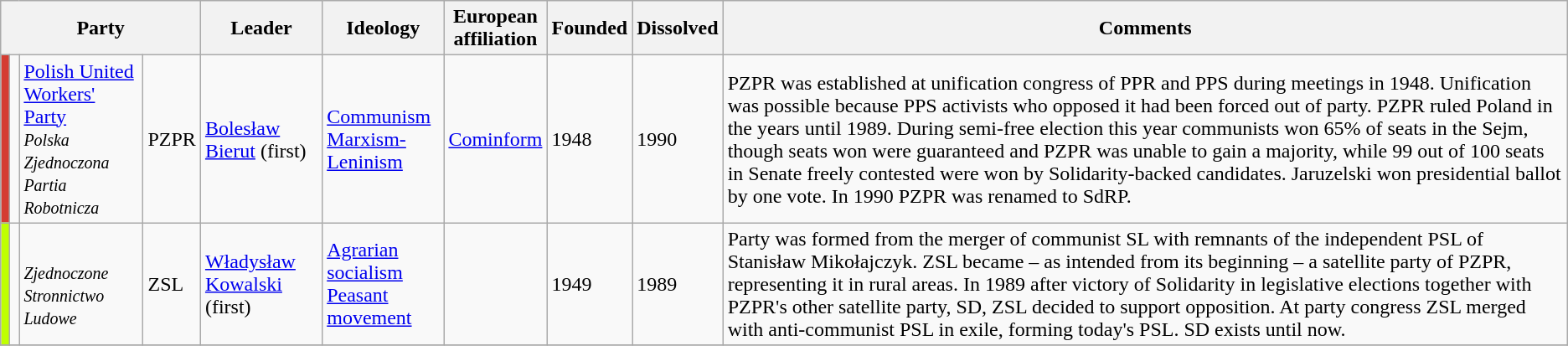<table class="wikitable sortable">
<tr>
<th colspan=4>Party</th>
<th>Leader</th>
<th>Ideology</th>
<th>European<br>affiliation</th>
<th>Founded</th>
<th>Dissolved</th>
<th>Comments</th>
</tr>
<tr>
<td bgcolor="#d43c32"></td>
<td style="text-align:center;"></td>
<td><a href='#'>Polish United Workers' Party</a><br><small><em>Polska Zjednoczona Partia Robotnicza</em><br></small></td>
<td>PZPR</td>
<td><a href='#'>Bolesław Bierut</a> (first)</td>
<td><a href='#'>Communism</a><br><a href='#'>Marxism-Leninism</a></td>
<td><a href='#'>Cominform</a></td>
<td>1948</td>
<td>1990</td>
<td>PZPR was established at unification congress of PPR and PPS during meetings in 1948. Unification was possible because PPS activists who opposed it had been forced out of party. PZPR ruled Poland in the years until 1989. During semi-free election this year communists won 65% of seats in the Sejm, though seats won were guaranteed and PZPR was unable to gain a majority, while 99 out of 100 seats in Senate freely contested were won by Solidarity-backed candidates. Jaruzelski won presidential ballot by one vote. In 1990 PZPR was renamed to SdRP.</td>
</tr>
<tr>
<td bgcolor="#BFFF00"></td>
<td style="text-align:center;"></td>
<td><br><small><em>Zjednoczone Stronnictwo Ludowe</em></small></td>
<td>ZSL</td>
<td><a href='#'>Władysław Kowalski</a> (first)</td>
<td><a href='#'>Agrarian socialism</a><br><a href='#'>Peasant movement</a></td>
<td></td>
<td>1949</td>
<td>1989</td>
<td>Party was formed from the merger of communist SL with remnants of the independent PSL of Stanisław Mikołajczyk. ZSL became – as intended from its beginning – a satellite party of PZPR, representing it in rural areas. In 1989 after victory of Solidarity in legislative elections together with PZPR's other satellite party, SD, ZSL decided to support opposition. At party congress ZSL merged with anti-communist PSL in exile, forming today's PSL. SD exists until now.</td>
</tr>
<tr>
</tr>
</table>
